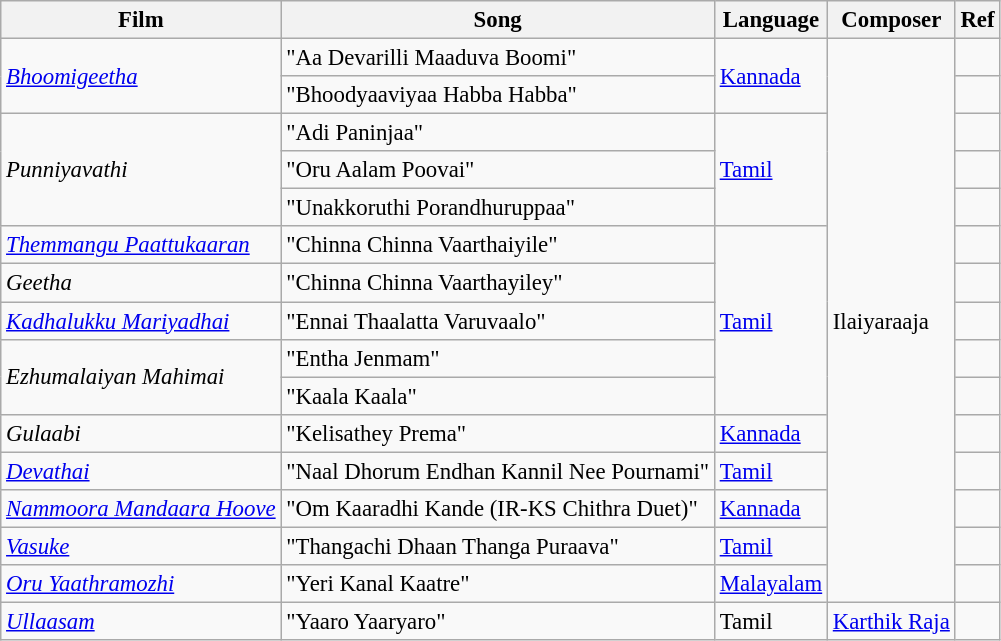<table class="wikitable sortable" style="font-size:95%;">
<tr>
<th>Film</th>
<th>Song</th>
<th>Language</th>
<th>Composer</th>
<th>Ref</th>
</tr>
<tr>
<td rowspan="2"><em><a href='#'>Bhoomigeetha</a></em></td>
<td>"Aa Devarilli Maaduva Boomi"</td>
<td rowspan="2"><a href='#'>Kannada</a></td>
<td rowspan="15">Ilaiyaraaja</td>
<td></td>
</tr>
<tr>
<td>"Bhoodyaaviyaa Habba Habba"</td>
<td></td>
</tr>
<tr>
<td rowspan="3"><em>Punniyavathi</em></td>
<td>"Adi Paninjaa"</td>
<td rowspan="3"><a href='#'>Tamil</a></td>
<td></td>
</tr>
<tr>
<td>"Oru Aalam Poovai"</td>
<td></td>
</tr>
<tr>
<td>"Unakkoruthi Porandhuruppaa"</td>
<td></td>
</tr>
<tr>
<td><em><a href='#'>Themmangu Paattukaaran</a></em></td>
<td>"Chinna Chinna Vaarthaiyile"</td>
<td rowspan="5"><a href='#'>Tamil</a></td>
<td></td>
</tr>
<tr>
<td><em>Geetha</em></td>
<td>"Chinna Chinna Vaarthayiley"</td>
<td></td>
</tr>
<tr>
<td><em><a href='#'>Kadhalukku Mariyadhai</a></em></td>
<td>"Ennai Thaalatta Varuvaalo"</td>
<td></td>
</tr>
<tr>
<td rowspan="2"><em>Ezhumalaiyan Mahimai</em></td>
<td>"Entha Jenmam"</td>
<td></td>
</tr>
<tr>
<td>"Kaala Kaala"</td>
<td></td>
</tr>
<tr>
<td><em>Gulaabi</em></td>
<td>"Kelisathey Prema"</td>
<td><a href='#'>Kannada</a></td>
<td></td>
</tr>
<tr>
<td><em><a href='#'>Devathai</a></em></td>
<td>"Naal Dhorum Endhan Kannil Nee Pournami"</td>
<td><a href='#'>Tamil</a></td>
<td></td>
</tr>
<tr>
<td><em><a href='#'>Nammoora Mandaara Hoove</a></em></td>
<td>"Om Kaaradhi Kande (IR-KS Chithra Duet)"</td>
<td><a href='#'>Kannada</a></td>
<td></td>
</tr>
<tr>
<td><em><a href='#'>Vasuke</a></em></td>
<td>"Thangachi Dhaan Thanga Puraava"</td>
<td><a href='#'>Tamil</a></td>
<td></td>
</tr>
<tr>
<td><em><a href='#'>Oru Yaathramozhi</a></em></td>
<td>"Yeri Kanal Kaatre"</td>
<td><a href='#'>Malayalam</a></td>
<td></td>
</tr>
<tr>
<td><em><a href='#'>Ullaasam</a></em></td>
<td>"Yaaro Yaaryaro"</td>
<td>Tamil</td>
<td><a href='#'>Karthik Raja</a></td>
<td></td>
</tr>
</table>
